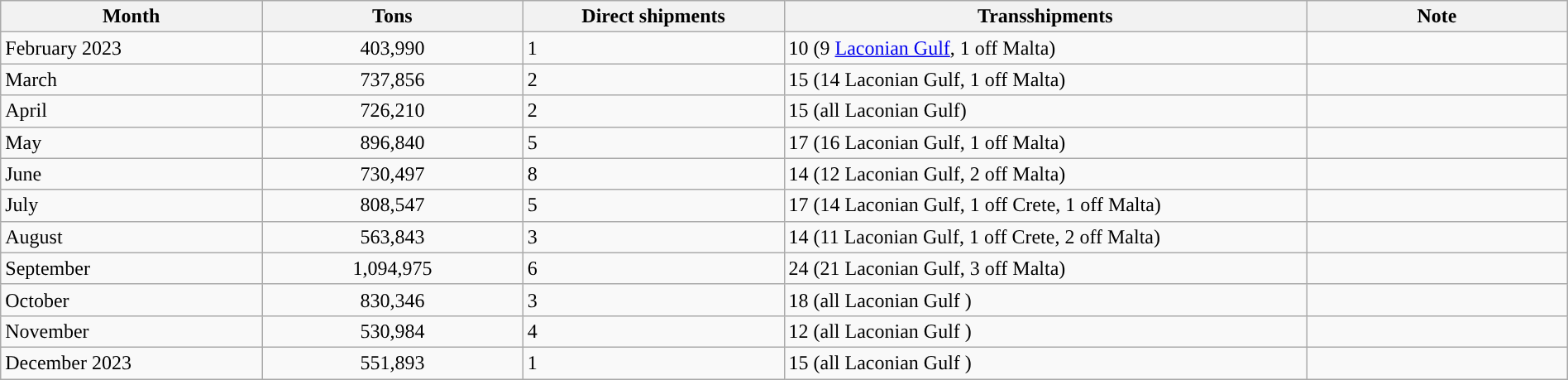<table class="wikitable sortable" style="margin:auto; width:100%;">
<tr>
<th style="text-align:center; width:10%;">Month</th>
<th style="text-align:center; width:10%;">Tons</th>
<th style="text-align:center; width:10%;">Direct shipments</th>
<th style="text-align:center; width:20%;">Transshipments</th>
<th style="text-align:center; width:10%;">Note</th>
</tr>
<tr>
<td>February 2023</td>
<td style="text-align:center;">403,990</td>
<td>1</td>
<td>10 (9 <a href='#'>Laconian Gulf</a>, 1 off Malta)</td>
<td></td>
</tr>
<tr>
<td>March</td>
<td style="text-align:center;">737,856</td>
<td>2</td>
<td>15 (14 Laconian Gulf, 1 off Malta)</td>
<td></td>
</tr>
<tr>
<td>April</td>
<td style="text-align:center;">726,210</td>
<td>2</td>
<td>15 (all Laconian Gulf)</td>
<td></td>
</tr>
<tr>
<td>May</td>
<td style="text-align:center;">896,840</td>
<td>5</td>
<td>17 (16 Laconian Gulf, 1 off Malta)</td>
<td></td>
</tr>
<tr>
<td>June</td>
<td style="text-align:center;">730,497</td>
<td>8</td>
<td>14 (12 Laconian Gulf, 2 off Malta)</td>
<td></td>
</tr>
<tr>
<td>July</td>
<td style="text-align:center;">808,547</td>
<td>5</td>
<td>17 (14 Laconian Gulf, 1 off Crete, 1 off Malta)</td>
<td></td>
</tr>
<tr>
<td>August</td>
<td style="text-align:center;">563,843</td>
<td>3</td>
<td>14 (11 Laconian Gulf, 1 off Crete, 2 off Malta)</td>
<td></td>
</tr>
<tr>
<td>September</td>
<td style="text-align:center;">1,094,975</td>
<td>6</td>
<td>24 (21 Laconian Gulf, 3 off Malta)</td>
<td></td>
</tr>
<tr>
<td>October</td>
<td style="text-align:center;">830,346</td>
<td>3</td>
<td>18 (all Laconian Gulf )</td>
<td></td>
</tr>
<tr>
<td>November</td>
<td style="text-align:center;">530,984</td>
<td>4</td>
<td>12 (all Laconian Gulf )</td>
<td></td>
</tr>
<tr>
<td>December 2023</td>
<td style="text-align:center;">551,893</td>
<td>1</td>
<td>15 (all Laconian Gulf )</td>
<td></td>
</tr>
</table>
